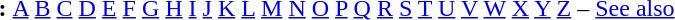<table id="toc" border="0">
<tr>
<th>:</th>
<td><a href='#'>A</a> <a href='#'>B</a> <a href='#'>C</a> <a href='#'>D</a> <a href='#'>E</a> <a href='#'>F</a> <a href='#'>G</a> <a href='#'>H</a> <a href='#'>I</a> <a href='#'>J</a> <a href='#'>K</a> <a href='#'>L</a> <a href='#'>M</a> <a href='#'>N</a> <a href='#'>O</a> <a href='#'>P</a> <a href='#'>Q</a> <a href='#'>R</a> <a href='#'>S</a> <a href='#'>T</a> <a href='#'>U</a> <a href='#'>V</a> <a href='#'>W</a> <a href='#'>X</a> <a href='#'>Y</a>  <a href='#'>Z</a> – <a href='#'>See also</a></td>
</tr>
</table>
